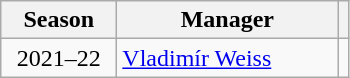<table class="wikitable">
<tr>
<th style="width:70px;">Season</th>
<th style="width:140px;">Manager</th>
<th></th>
</tr>
<tr>
<td style="text-align:center;">2021–22</td>
<td> <a href='#'>Vladimír Weiss</a></td>
<td></td>
</tr>
</table>
